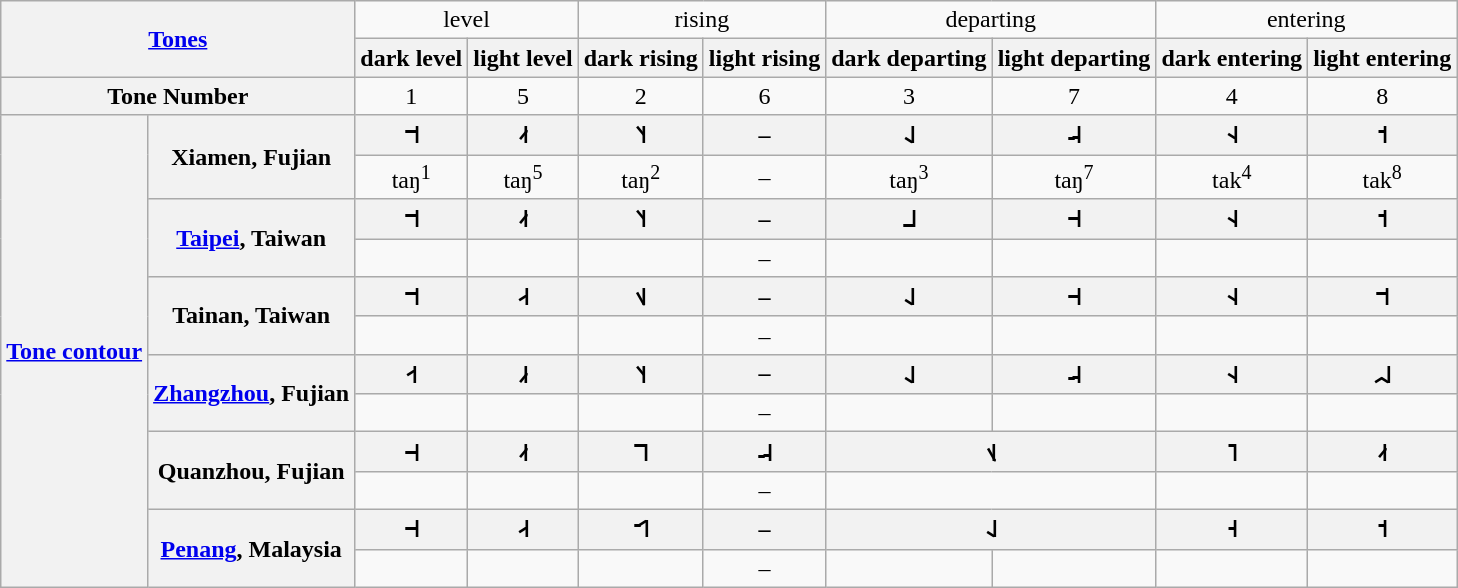<table class="wikitable" style="text-align:center;">
<tr>
<th rowspan=2 colspan=2><a href='#'>Tones</a></th>
<td colspan=2 style="border-left: 3px;">level</td>
<td colspan=2 style="border-left: 3px;">rising</td>
<td colspan=2 style="border-left: 3px;">departing</td>
<td colspan=2 style="border-left: 3px;">entering</td>
</tr>
<tr>
<th style="border-left: 3px;">dark level</th>
<th>light level</th>
<th style="border-left: 3px;">dark rising</th>
<th>light rising</th>
<th style="border-left: 3px;">dark departing</th>
<th>light departing</th>
<th style="border-left: 3px;">dark entering</th>
<th>light entering</th>
</tr>
<tr>
<th colspan=2>Tone Number</th>
<td style="border-left: 3px;">1</td>
<td>5</td>
<td style="border-left: 3px;">2</td>
<td>6</td>
<td style="border-left: 3px;">3</td>
<td>7</td>
<td style="border-left: 3px;">4</td>
<td>8</td>
</tr>
<tr>
<th rowspan=12><a href='#'>Tone contour</a></th>
<th rowspan=2 style="border-left: 3px;">Xiamen, Fujian</th>
<th style="border-left: 3px;">˦˦</th>
<th>˨˦</th>
<th style="border-left: 3px;">˥˧</th>
<th>–</th>
<th style="border-left: 3px;">˨˩</th>
<th>˨˨</th>
<th style="border-left: 3px;">˧˨</th>
<th>˦</th>
</tr>
<tr>
<td style="border-left: 3px;"> taŋ<sup>1</sup></td>
<td> taŋ<sup>5</sup></td>
<td style="border-left: 3px;"> taŋ<sup>2</sup></td>
<td>–</td>
<td style="border-left: 3px;"> taŋ<sup>3</sup></td>
<td> taŋ<sup>7</sup></td>
<td style="border-left: 3px;"> tak<sup>4</sup></td>
<td>tak<sup>8</sup></td>
</tr>
<tr>
<th rowspan=2 style="border-left: 3px;"><a href='#'>Taipei</a>, Taiwan</th>
<th style="border-left: 3px;">˦˦</th>
<th>˨˦</th>
<th style="border-left: 3px;">˥˧</th>
<th>–</th>
<th style="border-left: 3px;">˩˩</th>
<th>˧˧</th>
<th style="border-left: 3px;">˧˨</th>
<th>˦</th>
</tr>
<tr>
<td style="border-left: 3px;"></td>
<td></td>
<td style="border-left: 3px;"></td>
<td>–</td>
<td style="border-left: 3px;"></td>
<td></td>
<td style="border-left: 3px;"></td>
<td></td>
</tr>
<tr>
<th rowspan=2 style="border-left: 3px;">Tainan, Taiwan</th>
<th style="border-left: 3px;">˦˦</th>
<th>˨˧</th>
<th style="border-left: 3px;">˦˩</th>
<th>–</th>
<th style="border-left: 3px;">˨˩</th>
<th>˧˧</th>
<th style="border-left: 3px;">˧˨</th>
<th>˦˦</th>
</tr>
<tr>
<td style="border-left: 3px;"></td>
<td></td>
<td style="border-left: 3px;"></td>
<td>–</td>
<td style="border-left: 3px;"></td>
<td></td>
<td style="border-left: 3px;"></td>
<td></td>
</tr>
<tr>
<th rowspan=2 style="border-left: 3px;"><a href='#'>Zhangzhou</a>, Fujian</th>
<th style="border-left: 3px;">˧˦</th>
<th>˩˧</th>
<th style="border-left: 3px;">˥˧</th>
<th>–</th>
<th style="border-left: 3px;">˨˩</th>
<th>˨˨</th>
<th style="border-left: 3px;">˧˨</th>
<th>˩˨˩</th>
</tr>
<tr>
<td style="border-left: 3px;"></td>
<td></td>
<td style="border-left: 3px;"></td>
<td>–</td>
<td style="border-left: 3px;"></td>
<td></td>
<td style="border-left: 3px;"></td>
<td></td>
</tr>
<tr>
<th rowspan=2 style="border-left: 3px;">Quanzhou, Fujian</th>
<th style="border-left: 3px;">˧˧</th>
<th>˨˦</th>
<th style="border-left: 3px;">˥˥</th>
<th>˨˨</th>
<th colspan=2 style="border-left: 3px;">˦˩</th>
<th style="border-left: 3px;">˥</th>
<th>˨˦</th>
</tr>
<tr>
<td style="border-left: 3px;"></td>
<td></td>
<td style="border-left: 3px;"></td>
<td>–</td>
<td colspan=2 style="border-left: 3px;"></td>
<td style="border-left: 3px;"></td>
<td></td>
</tr>
<tr>
<th rowspan=2 style="border-left: 3px;"><a href='#'>Penang</a>, Malaysia</th>
<th style="border-left: 3px;">˧˧</th>
<th>˨˧</th>
<th style="border-left: 3px;">˦˦˥</th>
<th>–</th>
<th colspan=2 style="border-left: 3px;">˨˩</th>
<th style="border-left: 3px;">˧</th>
<th>˦</th>
</tr>
<tr>
<td style="border-left: 3px;"></td>
<td></td>
<td style="border-left: 3px;"></td>
<td>–</td>
<td style="border-left: 3px;"></td>
<td></td>
<td style="border-left: 3px;"></td>
<td></td>
</tr>
</table>
